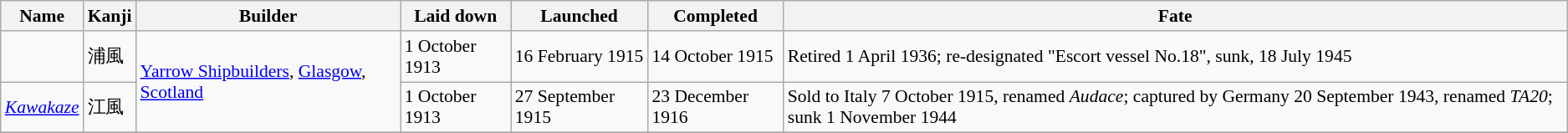<table class="wikitable" style="font-size:90%;">
<tr>
<th>Name</th>
<th>Kanji</th>
<th>Builder</th>
<th>Laid down</th>
<th>Launched</th>
<th>Completed</th>
<th>Fate</th>
</tr>
<tr>
<td></td>
<td>浦風</td>
<td rowspan=2><a href='#'>Yarrow Shipbuilders</a>, <a href='#'>Glasgow</a>, <a href='#'>Scotland</a></td>
<td>1 October 1913</td>
<td>16 February 1915</td>
<td>14 October 1915</td>
<td>Retired 1 April 1936; re-designated "Escort vessel No.18", sunk, 18 July 1945</td>
</tr>
<tr>
<td><a href='#'><em>Kawakaze</em></a></td>
<td>江風</td>
<td>1 October 1913</td>
<td>27 September 1915</td>
<td>23 December 1916</td>
<td>Sold to Italy 7 October 1915, renamed <em>Audace</em>; captured by Germany 20 September 1943, renamed <em>TA20</em>; sunk 1 November 1944</td>
</tr>
<tr>
</tr>
</table>
